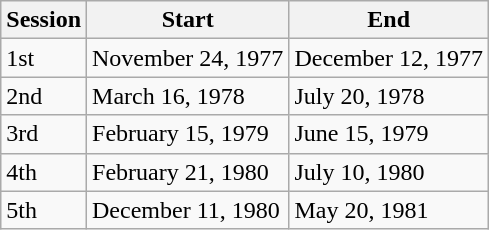<table class="wikitable">
<tr>
<th>Session</th>
<th>Start</th>
<th>End</th>
</tr>
<tr>
<td>1st</td>
<td>November 24, 1977</td>
<td>December 12, 1977</td>
</tr>
<tr>
<td>2nd</td>
<td>March 16, 1978</td>
<td>July 20, 1978</td>
</tr>
<tr>
<td>3rd</td>
<td>February 15, 1979</td>
<td>June 15, 1979</td>
</tr>
<tr>
<td>4th</td>
<td>February 21, 1980</td>
<td>July 10, 1980</td>
</tr>
<tr>
<td>5th</td>
<td>December 11, 1980</td>
<td>May 20, 1981</td>
</tr>
</table>
